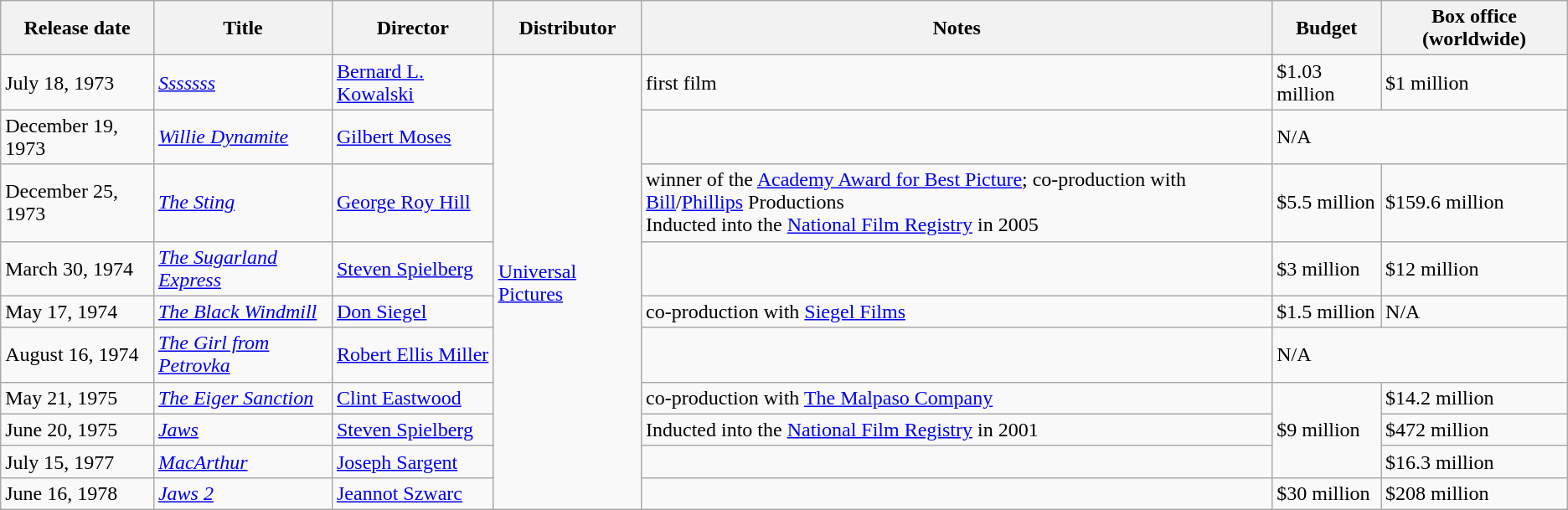<table class="wikitable sortable">
<tr>
<th>Release date</th>
<th>Title</th>
<th>Director</th>
<th>Distributor</th>
<th>Notes</th>
<th>Budget</th>
<th>Box office (worldwide)</th>
</tr>
<tr>
<td>July 18, 1973</td>
<td><em><a href='#'>Sssssss</a></em></td>
<td><a href='#'>Bernard L. Kowalski</a></td>
<td rowspan="10"><a href='#'>Universal Pictures</a></td>
<td>first film</td>
<td>$1.03 million</td>
<td>$1 million</td>
</tr>
<tr>
<td>December 19, 1973</td>
<td><em><a href='#'>Willie Dynamite</a></em></td>
<td><a href='#'>Gilbert Moses</a></td>
<td></td>
<td colspan="2">N/A</td>
</tr>
<tr>
<td>December 25, 1973</td>
<td><em><a href='#'>The Sting</a></em></td>
<td><a href='#'>George Roy Hill</a></td>
<td>winner of the <a href='#'>Academy Award for Best Picture</a>; co-production with <a href='#'>Bill</a>/<a href='#'>Phillips</a> Productions<br>Inducted into the <a href='#'>National Film Registry</a> in 2005</td>
<td>$5.5 million</td>
<td>$159.6 million</td>
</tr>
<tr>
<td>March 30, 1974</td>
<td><em><a href='#'>The Sugarland Express</a></em></td>
<td><a href='#'>Steven Spielberg</a></td>
<td></td>
<td>$3 million</td>
<td>$12 million</td>
</tr>
<tr>
<td>May 17, 1974</td>
<td><em><a href='#'>The Black Windmill</a></em></td>
<td><a href='#'>Don Siegel</a></td>
<td>co-production with <a href='#'>Siegel Films</a></td>
<td>$1.5 million</td>
<td>N/A</td>
</tr>
<tr>
<td>August 16, 1974</td>
<td><em><a href='#'>The Girl from Petrovka</a></em></td>
<td><a href='#'>Robert Ellis Miller</a></td>
<td></td>
<td colspan="2">N/A</td>
</tr>
<tr>
<td>May 21, 1975</td>
<td><em><a href='#'>The Eiger Sanction</a></em></td>
<td><a href='#'>Clint Eastwood</a></td>
<td>co-production with <a href='#'>The Malpaso Company</a></td>
<td rowspan="3">$9 million</td>
<td>$14.2 million</td>
</tr>
<tr>
<td>June 20, 1975</td>
<td><em><a href='#'>Jaws</a></em></td>
<td><a href='#'>Steven Spielberg</a></td>
<td>Inducted into the <a href='#'>National Film Registry</a> in 2001</td>
<td>$472 million</td>
</tr>
<tr>
<td>July 15, 1977</td>
<td><em><a href='#'>MacArthur</a></em></td>
<td><a href='#'>Joseph Sargent</a></td>
<td></td>
<td>$16.3 million</td>
</tr>
<tr>
<td>June 16, 1978</td>
<td><em><a href='#'>Jaws 2</a></em></td>
<td><a href='#'>Jeannot Szwarc</a></td>
<td></td>
<td>$30 million</td>
<td>$208 million</td>
</tr>
</table>
